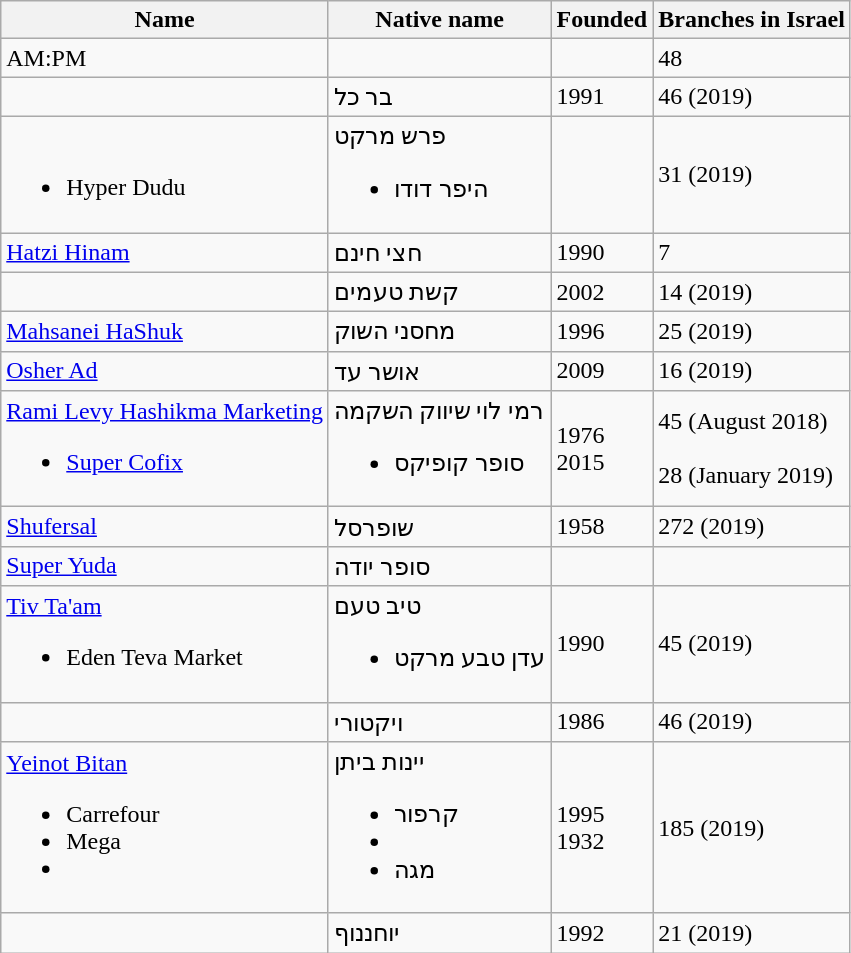<table class="wikitable sortable">
<tr>
<th>Name</th>
<th>Native name</th>
<th>Founded</th>
<th data-sort-type="number">Branches in Israel</th>
</tr>
<tr>
<td>AM:PM</td>
<td></td>
<td></td>
<td>48</td>
</tr>
<tr>
<td></td>
<td>בר כל</td>
<td>1991</td>
<td>46 (2019)</td>
</tr>
<tr>
<td><br><ul><li>Hyper Dudu</li></ul></td>
<td>פרש מרקט<br><ul><li>היפר דודו</li></ul></td>
<td></td>
<td>31 (2019)</td>
</tr>
<tr>
<td><a href='#'>Hatzi Hinam</a></td>
<td>חצי חינם</td>
<td>1990</td>
<td>7</td>
</tr>
<tr>
<td></td>
<td>קשת טעמים</td>
<td>2002</td>
<td>14 (2019)</td>
</tr>
<tr>
<td><a href='#'>Mahsanei HaShuk</a></td>
<td>מחסני השוק</td>
<td>1996</td>
<td>25 (2019)</td>
</tr>
<tr>
<td><a href='#'>Osher Ad</a></td>
<td>אושר עד</td>
<td>2009</td>
<td>16 (2019)</td>
</tr>
<tr>
<td><a href='#'>Rami Levy Hashikma Marketing</a><br><ul><li><a href='#'>Super Cofix</a></li></ul></td>
<td>רמי לוי שיווק השקמה<br><ul><li>סופר קופיקס</li></ul></td>
<td>1976<br>2015</td>
<td>45 (August 2018)<br><br>28 (January 2019)</td>
</tr>
<tr>
<td><a href='#'>Shufersal</a></td>
<td>שופרסל</td>
<td>1958</td>
<td>272 (2019)</td>
</tr>
<tr>
<td><a href='#'>Super Yuda</a></td>
<td>סופר יודה</td>
<td></td>
<td></td>
</tr>
<tr>
<td><a href='#'>Tiv Ta'am</a><br><ul><li>Eden Teva Market</li></ul></td>
<td>טיב טעם<br><ul><li>עדן טבע מרקט</li></ul></td>
<td>1990</td>
<td>45 (2019)</td>
</tr>
<tr>
<td></td>
<td>ויקטורי</td>
<td>1986</td>
<td>46 (2019)</td>
</tr>
<tr>
<td><a href='#'>Yeinot Bitan</a><br><ul><li>Carrefour</li><li>Mega</li><li></li></ul></td>
<td>יינות ביתן<br><ul><li>קרפור</li><li></li><li>מגה</li></ul></td>
<td>1995<br>1932</td>
<td>185 (2019)</td>
</tr>
<tr>
<td></td>
<td>יוחננוף</td>
<td>1992</td>
<td>21 (2019)</td>
</tr>
</table>
